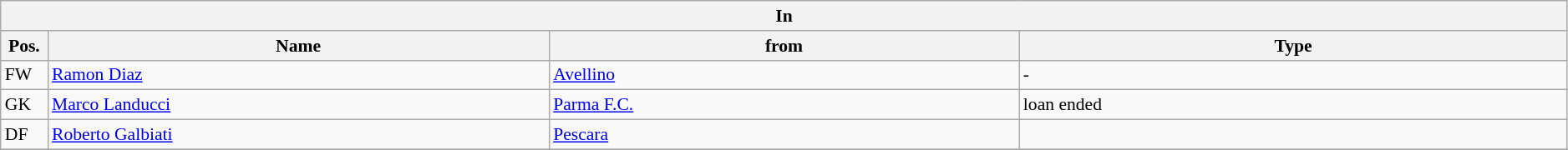<table class="wikitable" style="font-size:90%;width:99%;">
<tr>
<th colspan="4">In</th>
</tr>
<tr>
<th width=3%>Pos.</th>
<th width=32%>Name</th>
<th width=30%>from</th>
<th width=35%>Type</th>
</tr>
<tr>
<td>FW</td>
<td><a href='#'>Ramon Diaz</a></td>
<td><a href='#'>Avellino</a></td>
<td>-</td>
</tr>
<tr>
<td>GK</td>
<td><a href='#'>Marco Landucci</a></td>
<td><a href='#'>Parma F.C.</a></td>
<td>loan ended</td>
</tr>
<tr>
<td>DF</td>
<td><a href='#'>Roberto Galbiati</a></td>
<td><a href='#'>Pescara</a></td>
<td></td>
</tr>
<tr>
</tr>
</table>
